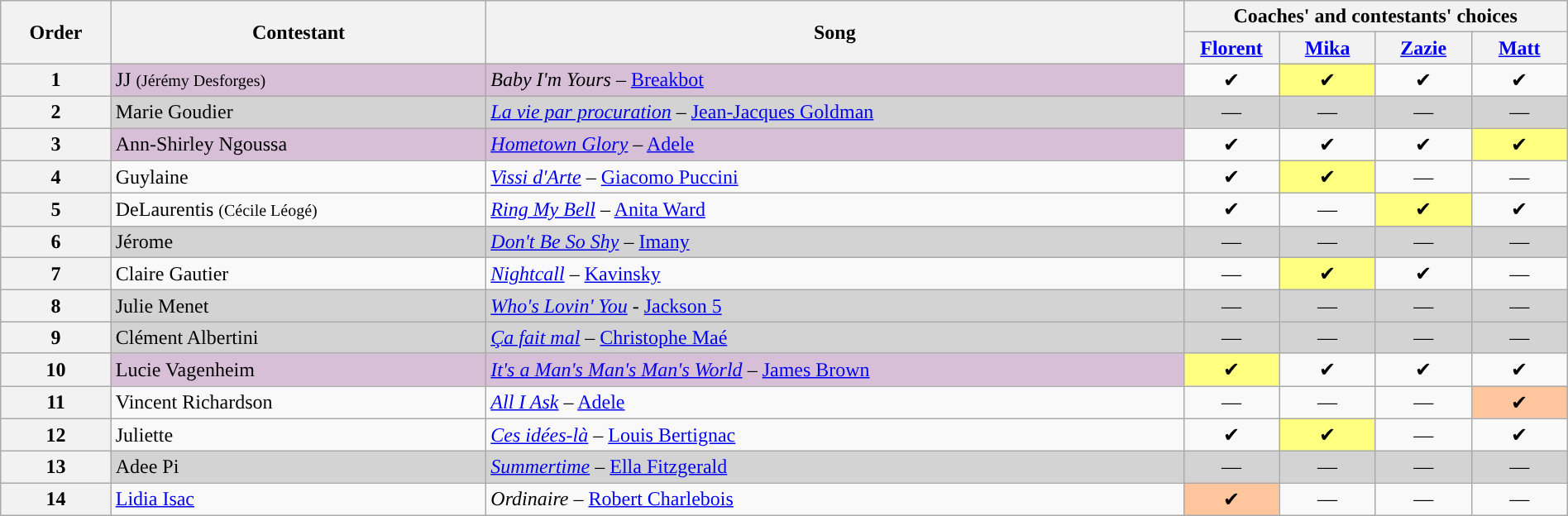<table class="wikitable" style="width:100%;">
<tr>
<th scope=col rowspan="2">Order</th>
<th scope=col rowspan="2">Contestant</th>
<th scope=col rowspan="2">Song</th>
<th scope=col colspan="4">Coaches' and contestants' choices</th>
</tr>
<tr>
<th scope=col width="70"><a href='#'>Florent</a></th>
<th scope=col width="70"><a href='#'>Mika</a></th>
<th scope=col width="70"><a href='#'>Zazie</a></th>
<th scope=col width="70"><a href='#'>Matt</a></th>
</tr>
<tr>
<th scope=row>1</th>
<td style="background:thistle">JJ <small>(Jérémy Desforges)</small></td>
<td style="background:thistle"><em>Baby I'm Yours</em> – <a href='#'>Breakbot</a></td>
<td style="text-align:center;">✔</td>
<td style="background:#FFFF80;text-align:center;">✔</td>
<td style="text-align:center;">✔</td>
<td style="text-align:center;">✔</td>
</tr>
<tr style="background:lightgrey;">
<th scope=row>2</th>
<td>Marie Goudier</td>
<td><em><a href='#'>La vie par procuration</a></em> – <a href='#'>Jean-Jacques Goldman</a></td>
<td style="text-align:center;">—</td>
<td style="text-align:center;">—</td>
<td style="text-align:center;">—</td>
<td style="text-align:center;">—</td>
</tr>
<tr>
<th scope=row>3</th>
<td style="background:thistle">Ann-Shirley Ngoussa</td>
<td style="background:thistle"><em><a href='#'>Hometown Glory</a></em> – <a href='#'>Adele</a></td>
<td style="text-align:center;">✔</td>
<td style="text-align:center;">✔</td>
<td style="text-align:center;">✔</td>
<td style="background:#FFFF80;text-align:center;">✔</td>
</tr>
<tr>
<th scope=row>4</th>
<td>Guylaine</td>
<td><em><a href='#'>Vissi d'Arte</a></em> – <a href='#'>Giacomo Puccini</a></td>
<td style="text-align:center;">✔</td>
<td style="background:#FFFF80;text-align:center;">✔</td>
<td style="text-align:center;">—</td>
<td style="text-align:center;">—</td>
</tr>
<tr>
<th scope=row>5</th>
<td>DeLaurentis <small>(Cécile Léogé)</small></td>
<td><em><a href='#'>Ring My Bell</a></em> – <a href='#'>Anita Ward</a></td>
<td style="text-align:center;">✔</td>
<td style="text-align:center;">—</td>
<td style="background:#FFFF80;text-align:center;">✔</td>
<td style="text-align:center;">✔</td>
</tr>
<tr style="background:lightgrey;">
<th scope="row">6</th>
<td>Jérome</td>
<td><em><a href='#'>Don't Be So Shy</a></em> – <a href='#'>Imany</a></td>
<td style="text-align:center;">—</td>
<td style="text-align:center;">—</td>
<td style="text-align:center;">—</td>
<td style="text-align:center;">—</td>
</tr>
<tr>
<th scope="row">7</th>
<td>Claire Gautier</td>
<td><em><a href='#'>Nightcall</a></em>  – <a href='#'>Kavinsky</a></td>
<td style="text-align:center;">—</td>
<td style="background:#FFFF80;text-align:center;">✔</td>
<td style="text-align:center;">✔</td>
<td style="text-align:center;">—</td>
</tr>
<tr style="background:lightgrey;">
<th scope="row">8</th>
<td>Julie Menet</td>
<td><em><a href='#'>Who's Lovin' You</a> -</em> <a href='#'>Jackson 5</a></td>
<td style="text-align:center;">—</td>
<td style="text-align:center;">—</td>
<td style="text-align:center;">—</td>
<td style="text-align:center;">—</td>
</tr>
<tr style="background:lightgrey;">
<th scope=row>9</th>
<td>Clément Albertini</td>
<td><em><a href='#'>Ça fait mal</a></em> – <a href='#'>Christophe Maé</a></td>
<td style="text-align:center;">—</td>
<td style="text-align:center;">—</td>
<td style="text-align:center;">—</td>
<td style="text-align:center;">—</td>
</tr>
<tr>
<th scope=row>10</th>
<td style="background:thistle">Lucie Vagenheim</td>
<td style="background:thistle"><em><a href='#'>It's a Man's Man's Man's World</a></em> – <a href='#'>James Brown</a></td>
<td style="background:#FFFF80;text-align:center;">✔</td>
<td style="text-align:center;">✔</td>
<td style="text-align:center;">✔</td>
<td style="text-align:center;">✔</td>
</tr>
<tr>
<th scope=row>11</th>
<td>Vincent Richardson</td>
<td><em><a href='#'>All I Ask</a></em> – <a href='#'>Adele</a></td>
<td style="text-align:center;">—</td>
<td style="text-align:center;">—</td>
<td style="text-align:center;">—</td>
<td style="background:#FFC59D;text-align:center;">✔</td>
</tr>
<tr>
<th scope=row>12</th>
<td>Juliette</td>
<td><em><a href='#'>Ces idées-là</a></em> – <a href='#'>Louis Bertignac</a></td>
<td style="text-align:center;">✔</td>
<td style="background:#FFFF80;text-align:center;">✔</td>
<td style="text-align:center;">—</td>
<td style="text-align:center;">✔</td>
</tr>
<tr style="background:lightgrey;">
<th scope=row>13</th>
<td>Adee Pi</td>
<td><em><a href='#'>Summertime</a></em> – <a href='#'>Ella Fitzgerald</a></td>
<td style="text-align:center;">—</td>
<td style="text-align:center;">—</td>
<td style="text-align:center;">—</td>
<td style="text-align:center;">—</td>
</tr>
<tr>
<th scope=row>14</th>
<td><a href='#'>Lidia Isac</a></td>
<td><em>Ordinaire</em> – <a href='#'>Robert Charlebois</a></td>
<td style="background:#FFC59D;text-align:center;">✔</td>
<td style="text-align:center;">—</td>
<td style="text-align:center;">—</td>
<td style="text-align:center;">—</td>
</tr>
</table>
